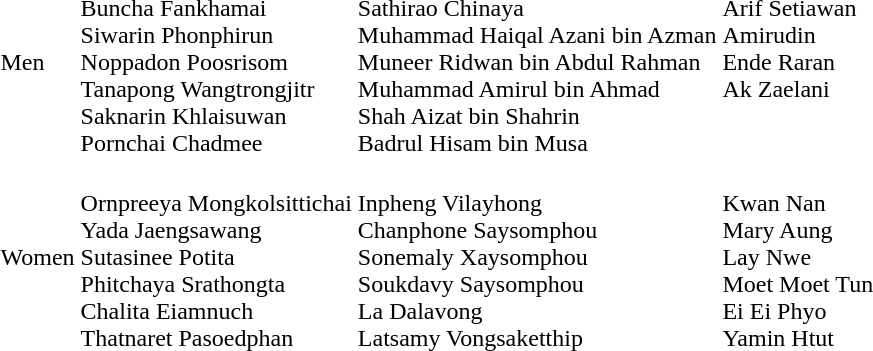<table>
<tr>
<td>Men</td>
<td valign=top><br>Buncha Fankhamai<br>Siwarin Phonphirun<br>Noppadon Poosrisom<br>Tanapong Wangtrongjitr<br>Saknarin Khlaisuwan<br>Pornchai Chadmee</td>
<td style="white-space:nowrap"><br>Sathirao Chinaya<br>Muhammad Haiqal Azani bin Azman<br>Muneer Ridwan bin Abdul Rahman<br>Muhammad Amirul bin Ahmad<br>Shah Aizat bin Shahrin<br>Badrul Hisam bin Musa</td>
<td valign=top><br>Arif Setiawan<br>Amirudin<br>Ende Raran<br>Ak Zaelani</td>
</tr>
<tr>
<td>Women</td>
<td><br>Ornpreeya Mongkolsittichai<br>Yada Jaengsawang<br>Sutasinee Potita<br>Phitchaya Srathongta<br>Chalita Eiamnuch<br>Thatnaret Pasoedphan</td>
<td><br>Inpheng Vilayhong<br>Chanphone Saysomphou<br>Sonemaly Xaysomphou<br>Soukdavy Saysomphou<br>La Dalavong<br>Latsamy Vongsaketthip</td>
<td><br>Kwan Nan<br>Mary Aung<br>Lay Nwe<br>Moet Moet Tun<br>Ei Ei Phyo<br>Yamin Htut</td>
</tr>
</table>
